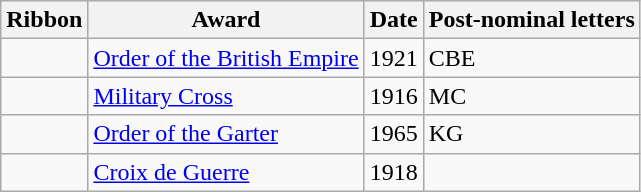<table class="wikitable">
<tr>
<th scolpe="col">Ribbon</th>
<th scolpe="col">Award</th>
<th scolpe="col">Date</th>
<th scolpe="col">Post-nominal letters</th>
</tr>
<tr>
<td></td>
<td><a href='#'>Order of the British Empire</a></td>
<td>1921</td>
<td>CBE</td>
</tr>
<tr>
<td></td>
<td><a href='#'>Military Cross</a></td>
<td>1916</td>
<td>MC</td>
</tr>
<tr>
<td></td>
<td><a href='#'>Order of the Garter</a></td>
<td>1965</td>
<td>KG</td>
</tr>
<tr>
<td></td>
<td><a href='#'>Croix de Guerre</a></td>
<td>1918</td>
<td></td>
</tr>
</table>
